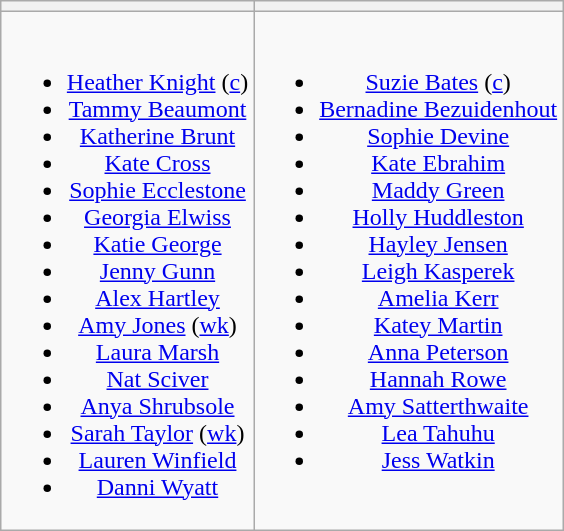<table class="wikitable" style="text-align:center; margin:auto">
<tr>
<th></th>
<th></th>
</tr>
<tr style="vertical-align:top">
<td><br><ul><li><a href='#'>Heather Knight</a> (<a href='#'>c</a>)</li><li><a href='#'>Tammy Beaumont</a></li><li><a href='#'>Katherine Brunt</a></li><li><a href='#'>Kate Cross</a></li><li><a href='#'>Sophie Ecclestone</a></li><li><a href='#'>Georgia Elwiss</a></li><li><a href='#'>Katie George</a></li><li><a href='#'>Jenny Gunn</a></li><li><a href='#'>Alex Hartley</a></li><li><a href='#'>Amy Jones</a> (<a href='#'>wk</a>)</li><li><a href='#'>Laura Marsh</a></li><li><a href='#'>Nat Sciver</a></li><li><a href='#'>Anya Shrubsole</a></li><li><a href='#'>Sarah Taylor</a> (<a href='#'>wk</a>)</li><li><a href='#'>Lauren Winfield</a></li><li><a href='#'>Danni Wyatt</a></li></ul></td>
<td><br><ul><li><a href='#'>Suzie Bates</a> (<a href='#'>c</a>)</li><li><a href='#'>Bernadine Bezuidenhout</a></li><li><a href='#'>Sophie Devine</a></li><li><a href='#'>Kate Ebrahim</a></li><li><a href='#'>Maddy Green</a></li><li><a href='#'>Holly Huddleston</a></li><li><a href='#'>Hayley Jensen</a></li><li><a href='#'>Leigh Kasperek</a></li><li><a href='#'>Amelia Kerr</a></li><li><a href='#'>Katey Martin</a></li><li><a href='#'>Anna Peterson</a></li><li><a href='#'>Hannah Rowe</a></li><li><a href='#'>Amy Satterthwaite</a></li><li><a href='#'>Lea Tahuhu</a></li><li><a href='#'>Jess Watkin</a></li></ul></td>
</tr>
</table>
